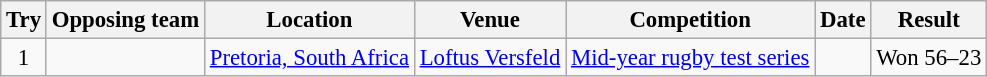<table class="wikitable sortable" style="font-size:95%">
<tr>
<th>Try</th>
<th>Opposing team</th>
<th>Location</th>
<th>Venue</th>
<th>Competition</th>
<th>Date</th>
<th>Result</th>
</tr>
<tr>
<td align="center">1</td>
<td></td>
<td><a href='#'>Pretoria, South Africa</a></td>
<td><a href='#'>Loftus Versfeld</a></td>
<td><a href='#'>Mid-year rugby test series</a></td>
<td></td>
<td>Won 56–23</td>
</tr>
</table>
